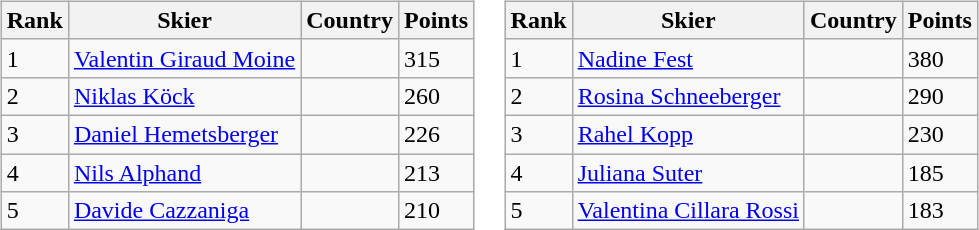<table>
<tr>
<td><br><table class="wikitable">
<tr class="backgroundcolor5">
<th>Rank</th>
<th>Skier</th>
<th>Country</th>
<th>Points</th>
</tr>
<tr>
<td>1</td>
<td><a href='#'>Valentin Giraud Moine</a></td>
<td></td>
<td>315</td>
</tr>
<tr>
<td>2</td>
<td><a href='#'>Niklas Köck</a></td>
<td></td>
<td>260</td>
</tr>
<tr>
<td>3</td>
<td><a href='#'>Daniel Hemetsberger</a></td>
<td></td>
<td>226</td>
</tr>
<tr>
<td>4</td>
<td><a href='#'>Nils Alphand</a></td>
<td></td>
<td>213</td>
</tr>
<tr>
<td>5</td>
<td><a href='#'>Davide Cazzaniga</a></td>
<td></td>
<td>210</td>
</tr>
</table>
</td>
<td><br><table class="wikitable">
<tr class="backgroundcolor5">
<th>Rank</th>
<th>Skier</th>
<th>Country</th>
<th>Points</th>
</tr>
<tr>
<td>1</td>
<td><a href='#'>Nadine Fest</a></td>
<td></td>
<td>380</td>
</tr>
<tr>
<td>2</td>
<td><a href='#'>Rosina Schneeberger</a></td>
<td></td>
<td>290</td>
</tr>
<tr>
<td>3</td>
<td><a href='#'>Rahel Kopp</a></td>
<td></td>
<td>230</td>
</tr>
<tr>
<td>4</td>
<td><a href='#'>Juliana Suter</a></td>
<td></td>
<td>185</td>
</tr>
<tr>
<td>5</td>
<td><a href='#'>Valentina Cillara Rossi</a></td>
<td></td>
<td>183</td>
</tr>
</table>
</td>
</tr>
</table>
